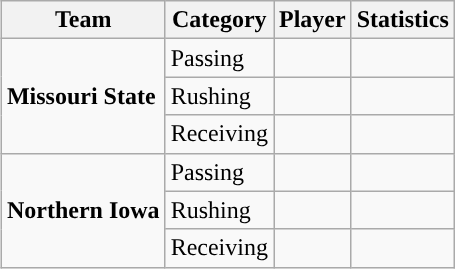<table class="wikitable" style="float: right;">
<tr>
<th>Team</th>
<th>Category</th>
<th>Player</th>
<th>Statistics</th>
</tr>
<tr>
<td rowspan=3><strong>Missouri State</strong></td>
<td>Passing</td>
<td></td>
<td></td>
</tr>
<tr>
<td>Rushing</td>
<td></td>
<td></td>
</tr>
<tr>
<td>Receiving</td>
<td></td>
<td></td>
</tr>
<tr>
<td rowspan=3><strong>Northern Iowa</strong></td>
<td>Passing</td>
<td></td>
<td></td>
</tr>
<tr>
<td>Rushing</td>
<td></td>
<td></td>
</tr>
<tr>
<td>Receiving</td>
<td></td>
<td></td>
</tr>
</table>
